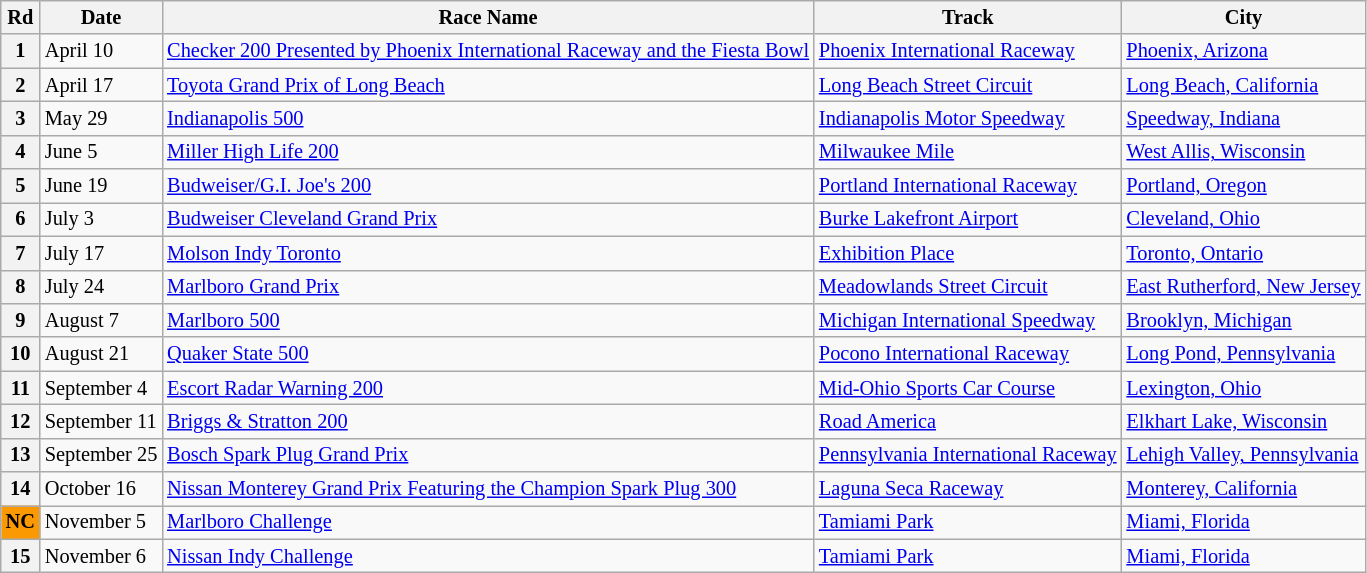<table class="wikitable" style="font-size: 85%;">
<tr>
<th>Rd</th>
<th>Date</th>
<th>Race Name</th>
<th>Track</th>
<th>City</th>
</tr>
<tr>
<th>1</th>
<td>April 10</td>
<td><a href='#'>Checker 200 Presented by Phoenix International Raceway and the Fiesta Bowl</a></td>
<td> <a href='#'>Phoenix International Raceway</a></td>
<td><a href='#'>Phoenix, Arizona</a></td>
</tr>
<tr>
<th>2</th>
<td>April 17</td>
<td><a href='#'>Toyota Grand Prix of Long Beach</a></td>
<td> <a href='#'>Long Beach Street Circuit</a></td>
<td><a href='#'>Long Beach, California</a></td>
</tr>
<tr>
<th>3</th>
<td>May 29</td>
<td><a href='#'>Indianapolis 500</a></td>
<td> <a href='#'>Indianapolis Motor Speedway</a></td>
<td><a href='#'>Speedway, Indiana</a></td>
</tr>
<tr>
<th>4</th>
<td>June 5</td>
<td><a href='#'>Miller High Life 200</a></td>
<td> <a href='#'>Milwaukee Mile</a></td>
<td><a href='#'>West Allis, Wisconsin</a></td>
</tr>
<tr>
<th>5</th>
<td>June 19</td>
<td><a href='#'>Budweiser/G.I. Joe's 200</a></td>
<td> <a href='#'>Portland International Raceway</a></td>
<td><a href='#'>Portland, Oregon</a></td>
</tr>
<tr>
<th>6</th>
<td>July 3</td>
<td><a href='#'>Budweiser Cleveland Grand Prix</a></td>
<td> <a href='#'>Burke Lakefront Airport</a></td>
<td><a href='#'>Cleveland, Ohio</a></td>
</tr>
<tr>
<th>7</th>
<td>July 17</td>
<td><a href='#'>Molson Indy Toronto</a></td>
<td> <a href='#'>Exhibition Place</a></td>
<td><a href='#'>Toronto, Ontario</a></td>
</tr>
<tr>
<th>8</th>
<td>July 24</td>
<td><a href='#'>Marlboro Grand Prix</a></td>
<td> <a href='#'>Meadowlands Street Circuit</a></td>
<td><a href='#'>East Rutherford, New Jersey</a></td>
</tr>
<tr>
<th>9</th>
<td>August 7</td>
<td><a href='#'>Marlboro 500</a></td>
<td> <a href='#'>Michigan International Speedway</a></td>
<td><a href='#'>Brooklyn, Michigan</a></td>
</tr>
<tr>
<th>10</th>
<td>August 21</td>
<td><a href='#'>Quaker State 500</a></td>
<td> <a href='#'>Pocono International Raceway</a></td>
<td><a href='#'>Long Pond, Pennsylvania</a></td>
</tr>
<tr>
<th>11</th>
<td>September 4</td>
<td><a href='#'>Escort Radar Warning 200</a></td>
<td> <a href='#'>Mid-Ohio Sports Car Course</a></td>
<td><a href='#'>Lexington, Ohio</a></td>
</tr>
<tr>
<th>12</th>
<td>September 11</td>
<td><a href='#'>Briggs & Stratton 200</a></td>
<td> <a href='#'>Road America</a></td>
<td><a href='#'>Elkhart Lake, Wisconsin</a></td>
</tr>
<tr>
<th>13</th>
<td>September 25</td>
<td><a href='#'>Bosch Spark Plug Grand Prix</a></td>
<td> <a href='#'>Pennsylvania International Raceway</a></td>
<td><a href='#'>Lehigh Valley, Pennsylvania</a></td>
</tr>
<tr>
<th>14</th>
<td>October 16</td>
<td><a href='#'>Nissan Monterey Grand Prix Featuring the Champion Spark Plug 300</a></td>
<td> <a href='#'>Laguna Seca Raceway</a></td>
<td><a href='#'>Monterey, California</a></td>
</tr>
<tr>
<th style="background:#fb9902; text-align:center;"><strong>NC</strong></th>
<td>November 5</td>
<td><a href='#'>Marlboro Challenge</a></td>
<td> <a href='#'>Tamiami Park</a></td>
<td><a href='#'>Miami, Florida</a></td>
</tr>
<tr>
<th>15</th>
<td>November 6</td>
<td><a href='#'>Nissan Indy Challenge</a></td>
<td> <a href='#'>Tamiami Park</a></td>
<td><a href='#'>Miami, Florida</a></td>
</tr>
</table>
